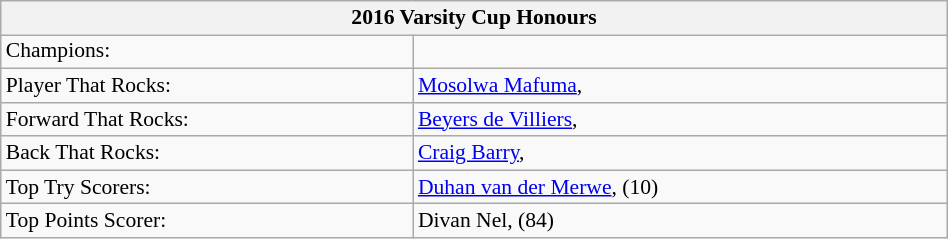<table class="wikitable" style="text-align:left; line-height:110%; font-size:90%; width:50%; margin:1em auto 1em auto;">
<tr>
<th colspan=2><strong>2016 Varsity Cup Honours</strong></th>
</tr>
<tr>
<td>Champions:</td>
<td></td>
</tr>
<tr>
<td>Player That Rocks:</td>
<td><a href='#'>Mosolwa Mafuma</a>, </td>
</tr>
<tr>
<td>Forward That Rocks:</td>
<td><a href='#'>Beyers de Villiers</a>, </td>
</tr>
<tr>
<td>Back That Rocks:</td>
<td><a href='#'>Craig Barry</a>, </td>
</tr>
<tr>
<td>Top Try Scorers:</td>
<td><a href='#'>Duhan van der Merwe</a>,  (10)</td>
</tr>
<tr>
<td>Top Points Scorer:</td>
<td>Divan Nel,  (84)</td>
</tr>
</table>
